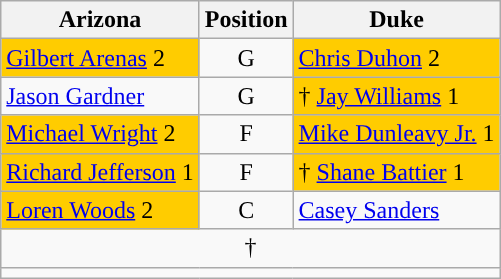<table class="wikitable">
<tr>
<th>Arizona</th>
<th colspan="2">Position</th>
<th>Duke</th>
</tr>
<tr>
<td style="background:#ffcc00"><a href='#'>Gilbert Arenas</a> 2</td>
<td colspan=2 style="text-align:center">G</td>
<td style="background:#ffcc00"><a href='#'>Chris Duhon</a> 2</td>
</tr>
<tr>
<td><a href='#'>Jason Gardner</a></td>
<td colspan=2 style="text-align:center">G</td>
<td style="background:#ffcc00">† <a href='#'>Jay Williams</a> 1</td>
</tr>
<tr>
<td style="background:#ffcc00"><a href='#'>Michael Wright</a> 2</td>
<td colspan=2 style="text-align:center">F</td>
<td style="background:#ffcc00"><a href='#'>Mike Dunleavy Jr.</a> 1</td>
</tr>
<tr>
<td style="background:#ffcc00"><a href='#'>Richard Jefferson</a> 1</td>
<td colspan=2 style="text-align:center">F</td>
<td style="background:#ffcc00">† <a href='#'>Shane Battier</a> 1</td>
</tr>
<tr>
<td style="background:#ffcc00"><a href='#'>Loren Woods</a> 2</td>
<td colspan=2 style="text-align:center">C</td>
<td><a href='#'>Casey Sanders</a></td>
</tr>
<tr>
<td colspan="5" align=center>† </td>
</tr>
<tr>
<td colspan="5" align=center></td>
</tr>
</table>
